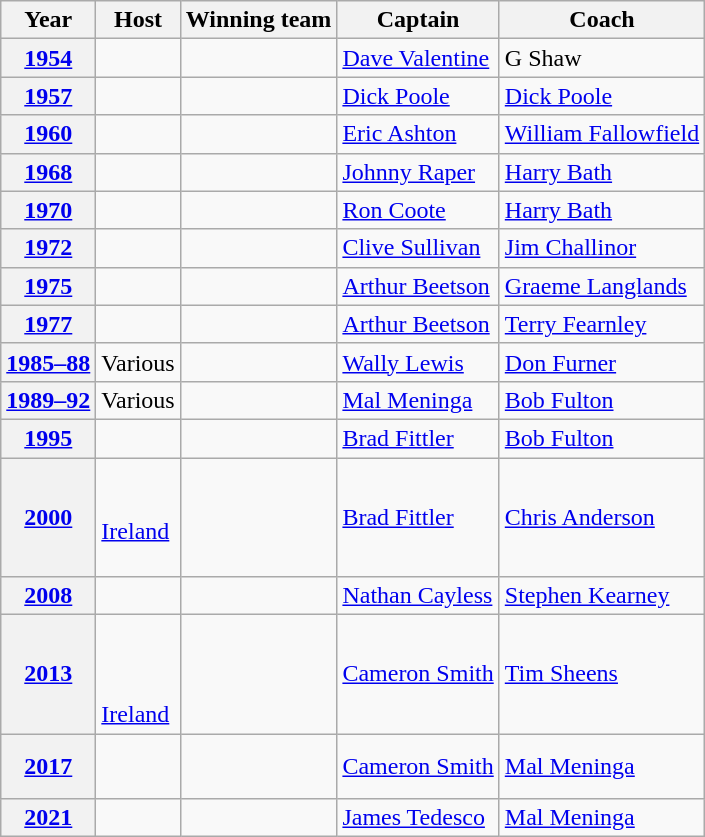<table class="wikitable">
<tr>
<th>Year</th>
<th>Host</th>
<th>Winning team</th>
<th>Captain</th>
<th>Coach</th>
</tr>
<tr>
<th><a href='#'>1954</a></th>
<td></td>
<td></td>
<td><a href='#'>Dave Valentine</a></td>
<td>G Shaw</td>
</tr>
<tr>
<th><a href='#'>1957</a></th>
<td></td>
<td></td>
<td><a href='#'>Dick Poole</a></td>
<td><a href='#'>Dick Poole</a></td>
</tr>
<tr>
<th><a href='#'>1960</a></th>
<td></td>
<td></td>
<td><a href='#'>Eric Ashton</a></td>
<td><a href='#'>William Fallowfield</a></td>
</tr>
<tr>
<th><a href='#'>1968</a></th>
<td><br></td>
<td></td>
<td><a href='#'>Johnny Raper</a></td>
<td><a href='#'>Harry Bath</a></td>
</tr>
<tr>
<th><a href='#'>1970</a></th>
<td></td>
<td></td>
<td><a href='#'>Ron Coote</a></td>
<td><a href='#'>Harry Bath</a></td>
</tr>
<tr>
<th><a href='#'>1972</a></th>
<td></td>
<td></td>
<td><a href='#'>Clive Sullivan</a></td>
<td><a href='#'>Jim Challinor</a></td>
</tr>
<tr>
<th><a href='#'>1975</a></th>
<td>   </td>
<td></td>
<td><a href='#'>Arthur Beetson</a></td>
<td><a href='#'>Graeme Langlands</a></td>
</tr>
<tr>
<th><a href='#'>1977</a></th>
<td><br></td>
<td></td>
<td><a href='#'>Arthur Beetson</a></td>
<td><a href='#'>Terry Fearnley</a></td>
</tr>
<tr>
<th><a href='#'>1985–88</a></th>
<td>Various</td>
<td></td>
<td><a href='#'>Wally Lewis</a></td>
<td><a href='#'>Don Furner</a></td>
</tr>
<tr>
<th><a href='#'>1989–92</a></th>
<td>Various</td>
<td></td>
<td><a href='#'>Mal Meninga</a></td>
<td><a href='#'>Bob Fulton</a></td>
</tr>
<tr>
<th><a href='#'>1995</a></th>
<td></td>
<td></td>
<td><a href='#'>Brad Fittler</a></td>
<td><a href='#'>Bob Fulton</a></td>
</tr>
<tr>
<th><a href='#'>2000</a></th>
<td><br><br> <a href='#'>Ireland</a><br><br></td>
<td></td>
<td><a href='#'>Brad Fittler</a></td>
<td><a href='#'>Chris Anderson</a></td>
</tr>
<tr>
<th><a href='#'>2008</a></th>
<td></td>
<td></td>
<td><a href='#'>Nathan Cayless</a></td>
<td><a href='#'>Stephen Kearney</a></td>
</tr>
<tr>
<th><a href='#'>2013</a></th>
<td><br><br><br> <a href='#'>Ireland</a></td>
<td></td>
<td><a href='#'>Cameron Smith</a></td>
<td><a href='#'>Tim Sheens</a></td>
</tr>
<tr>
<th><a href='#'>2017</a></th>
<td><br><br></td>
<td></td>
<td><a href='#'>Cameron Smith</a></td>
<td><a href='#'>Mal Meninga</a></td>
</tr>
<tr>
<th><a href='#'>2021</a></th>
<td></td>
<td></td>
<td><a href='#'>James Tedesco</a></td>
<td><a href='#'>Mal Meninga</a></td>
</tr>
</table>
